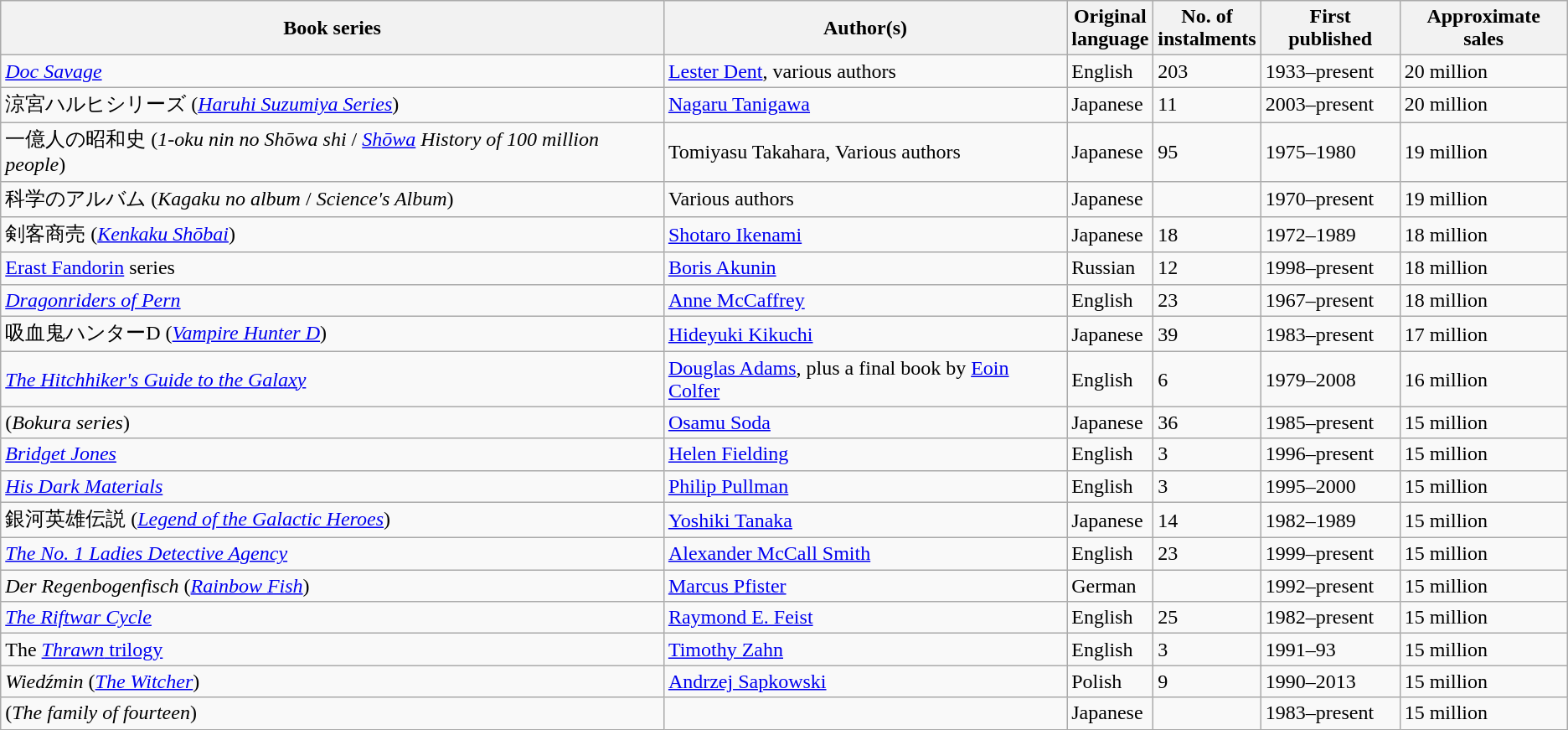<table class="wikitable sortable">
<tr>
<th>Book series</th>
<th>Author(s)</th>
<th>Original<br>language</th>
<th>No. of<br>instalments</th>
<th>First published</th>
<th>Approximate sales</th>
</tr>
<tr>
<td><em><a href='#'>Doc Savage</a></em></td>
<td><a href='#'>Lester Dent</a>, various authors</td>
<td>English</td>
<td>203</td>
<td>1933–present</td>
<td>20 million</td>
</tr>
<tr>
<td>涼宮ハルヒシリーズ (<em><a href='#'>Haruhi Suzumiya Series</a></em>)</td>
<td><a href='#'>Nagaru Tanigawa</a></td>
<td>Japanese</td>
<td>11</td>
<td>2003–present</td>
<td>20 million</td>
</tr>
<tr>
<td>一億人の昭和史 (<em>1-oku nin no Shōwa shi</em> / <em><a href='#'>Shōwa</a> History of 100 million people</em>)</td>
<td>Tomiyasu Takahara, Various authors</td>
<td>Japanese</td>
<td>95</td>
<td>1975–1980</td>
<td>19 million</td>
</tr>
<tr>
<td>科学のアルバム (<em>Kagaku no album</em> / <em>Science's Album</em>)</td>
<td>Various authors</td>
<td>Japanese</td>
<td></td>
<td>1970–present</td>
<td>19 million</td>
</tr>
<tr>
<td>剣客商売 (<em><a href='#'>Kenkaku Shōbai</a></em>)</td>
<td><a href='#'>Shotaro Ikenami</a></td>
<td>Japanese</td>
<td>18</td>
<td>1972–1989</td>
<td>18 million</td>
</tr>
<tr>
<td><a href='#'>Erast Fandorin</a> series</td>
<td><a href='#'>Boris Akunin</a></td>
<td>Russian</td>
<td>12</td>
<td>1998–present</td>
<td>18 million</td>
</tr>
<tr>
<td><em><a href='#'>Dragonriders of Pern</a></em></td>
<td><a href='#'>Anne McCaffrey</a></td>
<td>English</td>
<td>23</td>
<td>1967–present</td>
<td>18 million</td>
</tr>
<tr>
<td>吸血鬼ハンターD (<em><a href='#'>Vampire Hunter D</a></em>)</td>
<td><a href='#'>Hideyuki Kikuchi</a></td>
<td>Japanese</td>
<td>39</td>
<td>1983–present</td>
<td>17 million</td>
</tr>
<tr>
<td><em><a href='#'>The Hitchhiker's Guide to the Galaxy</a></em></td>
<td><a href='#'>Douglas Adams</a>, plus a final book by <a href='#'>Eoin Colfer</a></td>
<td>English</td>
<td>6</td>
<td>1979–2008</td>
<td>16 million</td>
</tr>
<tr>
<td> (<em>Bokura series</em>)</td>
<td><a href='#'>Osamu Soda</a></td>
<td>Japanese</td>
<td>36</td>
<td>1985–present</td>
<td>15 million</td>
</tr>
<tr>
<td><em><a href='#'>Bridget Jones</a></em></td>
<td><a href='#'>Helen Fielding</a></td>
<td>English</td>
<td>3</td>
<td>1996–present</td>
<td>15 million</td>
</tr>
<tr>
<td><em><a href='#'>His Dark Materials</a></em></td>
<td><a href='#'>Philip Pullman</a></td>
<td>English</td>
<td>3</td>
<td>1995–2000</td>
<td>15 million</td>
</tr>
<tr>
<td>銀河英雄伝説 (<em><a href='#'>Legend of the Galactic Heroes</a></em>)</td>
<td><a href='#'>Yoshiki Tanaka</a></td>
<td>Japanese</td>
<td>14</td>
<td>1982–1989</td>
<td>15 million</td>
</tr>
<tr>
<td><em><a href='#'>The No. 1 Ladies Detective Agency</a></em></td>
<td><a href='#'>Alexander McCall Smith</a></td>
<td>English</td>
<td>23</td>
<td>1999–present</td>
<td>15 million</td>
</tr>
<tr>
<td><em>Der Regenbogenfisch</em> (<em><a href='#'>Rainbow Fish</a></em>)</td>
<td><a href='#'>Marcus Pfister</a></td>
<td>German</td>
<td></td>
<td>1992–present</td>
<td>15 million</td>
</tr>
<tr>
<td><em><a href='#'>The Riftwar Cycle</a></em></td>
<td><a href='#'>Raymond E. Feist</a></td>
<td>English</td>
<td>25</td>
<td>1982–present</td>
<td>15 million</td>
</tr>
<tr>
<td>The <a href='#'><em>Thrawn</em> trilogy</a></td>
<td><a href='#'>Timothy Zahn</a></td>
<td>English</td>
<td>3</td>
<td>1991–93</td>
<td>15 million</td>
</tr>
<tr>
<td><em>Wiedźmin</em> (<em><a href='#'>The Witcher</a></em>)</td>
<td><a href='#'>Andrzej Sapkowski</a></td>
<td>Polish</td>
<td>9</td>
<td>1990–2013</td>
<td>15 million</td>
</tr>
<tr>
<td> (<em>The family of fourteen</em>)</td>
<td></td>
<td>Japanese</td>
<td></td>
<td>1983–present</td>
<td>15 million</td>
</tr>
</table>
